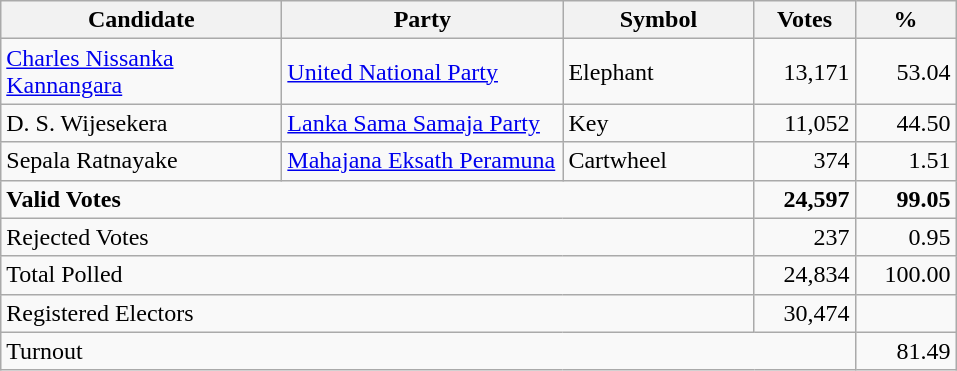<table class="wikitable" border="1" style="text-align:right;">
<tr>
<th align=left width="180">Candidate</th>
<th align=left width="180">Party</th>
<th align=left width="120">Symbol</th>
<th align=left width="60">Votes</th>
<th align=left width="60">%</th>
</tr>
<tr>
<td align=left><a href='#'>Charles Nissanka Kannangara</a></td>
<td align=left><a href='#'>United National Party</a></td>
<td align=left>Elephant</td>
<td align=right>13,171</td>
<td align=right>53.04</td>
</tr>
<tr>
<td align=left>D. S. Wijesekera</td>
<td align=left><a href='#'>Lanka Sama Samaja Party</a></td>
<td align=left>Key</td>
<td align=right>11,052</td>
<td align=right>44.50</td>
</tr>
<tr>
<td align=left>Sepala Ratnayake</td>
<td align=left><a href='#'>Mahajana Eksath Peramuna</a></td>
<td align=left>Cartwheel</td>
<td align=right>374</td>
<td align=right>1.51</td>
</tr>
<tr>
<td align=left colspan=3><strong>Valid Votes</strong></td>
<td align=right><strong>24,597</strong></td>
<td align=right><strong>99.05</strong></td>
</tr>
<tr>
<td align=left colspan=3>Rejected Votes</td>
<td align=right>237</td>
<td align=right>0.95</td>
</tr>
<tr>
<td align=left colspan=3>Total Polled</td>
<td align=right>24,834</td>
<td align=right>100.00</td>
</tr>
<tr>
<td align=left colspan=3>Registered Electors</td>
<td align=right>30,474</td>
<td></td>
</tr>
<tr>
<td align=left colspan=4>Turnout</td>
<td align=right>81.49</td>
</tr>
</table>
